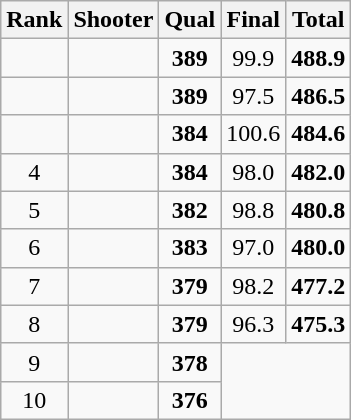<table class="wikitable sortable" style="text-align: center">
<tr>
<th>Rank</th>
<th>Shooter</th>
<th>Qual</th>
<th>Final</th>
<th>Total</th>
</tr>
<tr>
<td></td>
<td align=left></td>
<td><strong>389</strong></td>
<td>99.9</td>
<td><strong>488.9</strong></td>
</tr>
<tr>
<td></td>
<td align=left></td>
<td><strong>389</strong></td>
<td>97.5</td>
<td><strong>486.5</strong></td>
</tr>
<tr>
<td></td>
<td align=left></td>
<td><strong>384</strong></td>
<td>100.6</td>
<td><strong>484.6</strong></td>
</tr>
<tr>
<td>4</td>
<td align=left></td>
<td><strong>384</strong></td>
<td>98.0</td>
<td><strong>482.0</strong></td>
</tr>
<tr>
<td>5</td>
<td align=left></td>
<td><strong>382</strong></td>
<td>98.8</td>
<td><strong>480.8</strong></td>
</tr>
<tr>
<td>6</td>
<td align=left></td>
<td><strong>383</strong></td>
<td>97.0</td>
<td><strong>480.0</strong></td>
</tr>
<tr>
<td>7</td>
<td align=left></td>
<td><strong>379</strong></td>
<td>98.2</td>
<td><strong>477.2</strong></td>
</tr>
<tr>
<td>8</td>
<td align=left></td>
<td><strong>379</strong></td>
<td>96.3</td>
<td><strong>475.3</strong></td>
</tr>
<tr>
<td>9</td>
<td align=left></td>
<td><strong>378</strong></td>
</tr>
<tr>
<td>10</td>
<td align=left></td>
<td><strong>376</strong></td>
</tr>
</table>
